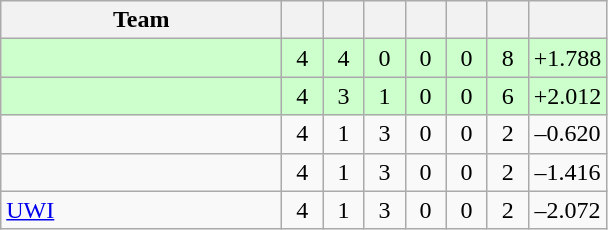<table class="wikitable" style="text-align:center">
<tr>
<th width=180>Team</th>
<th width=20></th>
<th width=20></th>
<th width=20></th>
<th width=20></th>
<th width=20></th>
<th width=20></th>
<th width=45></th>
</tr>
<tr style="background:#cfc">
<td style="text-align:left;"></td>
<td>4</td>
<td>4</td>
<td>0</td>
<td>0</td>
<td>0</td>
<td>8</td>
<td>+1.788</td>
</tr>
<tr style="background:#cfc">
<td style="text-align:left;"></td>
<td>4</td>
<td>3</td>
<td>1</td>
<td>0</td>
<td>0</td>
<td>6</td>
<td>+2.012</td>
</tr>
<tr>
<td style="text-align:left;"></td>
<td>4</td>
<td>1</td>
<td>3</td>
<td>0</td>
<td>0</td>
<td>2</td>
<td>–0.620</td>
</tr>
<tr>
<td style="text-align:left;"></td>
<td>4</td>
<td>1</td>
<td>3</td>
<td>0</td>
<td>0</td>
<td>2</td>
<td>–1.416</td>
</tr>
<tr>
<td style="text-align:left;"> <a href='#'>UWI</a></td>
<td>4</td>
<td>1</td>
<td>3</td>
<td>0</td>
<td>0</td>
<td>2</td>
<td>–2.072</td>
</tr>
</table>
